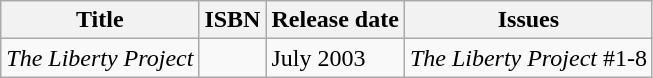<table class="wikitable">
<tr>
<th>Title</th>
<th>ISBN</th>
<th>Release date</th>
<th>Issues</th>
</tr>
<tr>
<td><em>The Liberty Project</em></td>
<td></td>
<td>July 2003</td>
<td><em>The Liberty Project</em> #1-8</td>
</tr>
</table>
